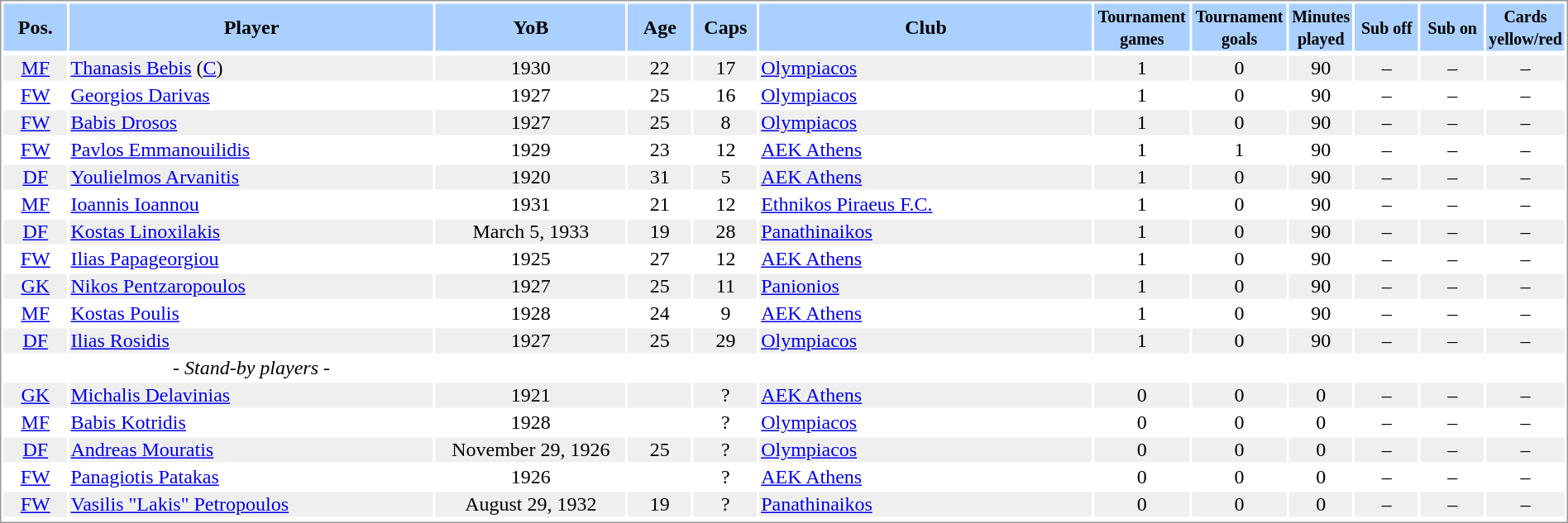<table border="0" width="100%" style="border: 1px solid #999; background-color:#FFFFFF; text-align:center">
<tr align="center" bgcolor="#AAD0FF">
<th width=4%>Pos.</th>
<th width=23%>Player</th>
<th width=12%>YoB</th>
<th width=4%>Age</th>
<th width=4%>Caps</th>
<th width=21%>Club</th>
<th width=6%><small>Tournament<br>games</small></th>
<th width=6%><small>Tournament<br>goals</small></th>
<th width=4%><small>Minutes<br>played</small></th>
<th width=4%><small>Sub off</small></th>
<th width=4%><small>Sub on</small></th>
<th width=4%><small>Cards<br>yellow/red</small></th>
</tr>
<tr>
</tr>
<tr bgcolor="#EFEFEF">
<td><a href='#'>MF</a></td>
<td align="left"><a href='#'>Thanasis Bebis</a> (<a href='#'>C</a>)</td>
<td>1930</td>
<td>22</td>
<td>17</td>
<td align="left"> <a href='#'>Olympiacos</a></td>
<td>1</td>
<td>0</td>
<td>90</td>
<td>–</td>
<td>–</td>
<td>–</td>
</tr>
<tr>
<td><a href='#'>FW</a></td>
<td align="left"><a href='#'>Georgios Darivas</a></td>
<td>1927</td>
<td>25</td>
<td>16</td>
<td align="left"> <a href='#'>Olympiacos</a></td>
<td>1</td>
<td>0</td>
<td>90</td>
<td>–</td>
<td>–</td>
<td>–</td>
</tr>
<tr bgcolor="#EFEFEF">
<td><a href='#'>FW</a></td>
<td align="left"><a href='#'>Babis Drosos</a></td>
<td>1927</td>
<td>25</td>
<td>8</td>
<td align="left"> <a href='#'>Olympiacos</a></td>
<td>1</td>
<td>0</td>
<td>90</td>
<td>–</td>
<td>–</td>
<td>–</td>
</tr>
<tr>
<td><a href='#'>FW</a></td>
<td align="left"><a href='#'>Pavlos Emmanouilidis</a></td>
<td>1929</td>
<td>23</td>
<td>12</td>
<td align="left"> <a href='#'>AEK Athens</a></td>
<td>1</td>
<td>1</td>
<td>90</td>
<td>–</td>
<td>–</td>
<td>–</td>
</tr>
<tr bgcolor="#EFEFEF">
<td><a href='#'>DF</a></td>
<td align="left"><a href='#'>Youlielmos Arvanitis</a></td>
<td>1920</td>
<td>31</td>
<td>5</td>
<td align="left"> <a href='#'>AEK Athens</a></td>
<td>1</td>
<td>0</td>
<td>90</td>
<td>–</td>
<td>–</td>
<td>–</td>
</tr>
<tr>
<td><a href='#'>MF</a></td>
<td align="left"><a href='#'>Ioannis Ioannou</a></td>
<td>1931</td>
<td>21</td>
<td>12</td>
<td align="left"> <a href='#'>Ethnikos Piraeus F.C.</a></td>
<td>1</td>
<td>0</td>
<td>90</td>
<td>–</td>
<td>–</td>
<td>–</td>
</tr>
<tr bgcolor="#EFEFEF">
<td><a href='#'>DF</a></td>
<td align="left"><a href='#'>Kostas Linoxilakis</a></td>
<td>March 5, 1933</td>
<td>19</td>
<td>28</td>
<td align="left"> <a href='#'>Panathinaikos</a></td>
<td>1</td>
<td>0</td>
<td>90</td>
<td>–</td>
<td>–</td>
<td>–</td>
</tr>
<tr>
<td><a href='#'>FW</a></td>
<td align="left"><a href='#'>Ilias Papageorgiou</a></td>
<td>1925</td>
<td>27</td>
<td>12</td>
<td align="left"> <a href='#'>AEK Athens</a></td>
<td>1</td>
<td>0</td>
<td>90</td>
<td>–</td>
<td>–</td>
<td>–</td>
</tr>
<tr bgcolor="#EFEFEF">
<td><a href='#'>GK</a></td>
<td align="left"><a href='#'>Nikos Pentzaropoulos</a></td>
<td>1927</td>
<td>25</td>
<td>11</td>
<td align="left"> <a href='#'>Panionios</a></td>
<td>1</td>
<td>0</td>
<td>90</td>
<td>–</td>
<td>–</td>
<td>–</td>
</tr>
<tr>
<td><a href='#'>MF</a></td>
<td align="left"><a href='#'>Kostas Poulis</a></td>
<td>1928</td>
<td>24</td>
<td>9</td>
<td align="left"> <a href='#'>AEK Athens</a></td>
<td>1</td>
<td>0</td>
<td>90</td>
<td>–</td>
<td>–</td>
<td>–</td>
</tr>
<tr bgcolor="#EFEFEF">
<td><a href='#'>DF</a></td>
<td align="left"><a href='#'>Ilias Rosidis</a></td>
<td>1927</td>
<td>25</td>
<td>29</td>
<td align="left"> <a href='#'>Olympiacos</a></td>
<td>1</td>
<td>0</td>
<td>90</td>
<td>–</td>
<td>–</td>
<td>–</td>
</tr>
<tr>
<td></td>
<td>- <em>Stand-by players</em> -</td>
<td></td>
<td></td>
<td></td>
<td></td>
<td></td>
<td></td>
<td></td>
<td></td>
<td></td>
<td></td>
</tr>
<tr bgcolor="#EFEFEF">
<td><a href='#'>GK</a></td>
<td align="left"><a href='#'>Michalis Delavinias</a></td>
<td>1921</td>
<td></td>
<td>?</td>
<td align="left"> <a href='#'>AEK Athens</a></td>
<td>0</td>
<td>0</td>
<td>0</td>
<td>–</td>
<td>–</td>
<td>–</td>
</tr>
<tr>
<td><a href='#'>MF</a></td>
<td align="left"><a href='#'>Babis Kotridis</a></td>
<td>1928</td>
<td></td>
<td>?</td>
<td align="left"> <a href='#'>Olympiacos</a></td>
<td>0</td>
<td>0</td>
<td>0</td>
<td>–</td>
<td>–</td>
<td>–</td>
</tr>
<tr bgcolor="#EFEFEF">
<td><a href='#'>DF</a></td>
<td align="left"><a href='#'>Andreas Mouratis</a></td>
<td>November 29, 1926</td>
<td>25</td>
<td>?</td>
<td align="left"> <a href='#'>Olympiacos</a></td>
<td>0</td>
<td>0</td>
<td>0</td>
<td>–</td>
<td>–</td>
<td>–</td>
</tr>
<tr>
<td><a href='#'>FW</a></td>
<td align="left"><a href='#'>Panagiotis Patakas</a></td>
<td>1926</td>
<td></td>
<td>?</td>
<td align="left"> <a href='#'>AEK Athens</a></td>
<td>0</td>
<td>0</td>
<td>0</td>
<td>–</td>
<td>–</td>
<td>–</td>
</tr>
<tr bgcolor="#EFEFEF">
<td><a href='#'>FW</a></td>
<td align="left"><a href='#'>Vasilis "Lakis" Petropoulos</a></td>
<td>August 29, 1932</td>
<td>19</td>
<td>?</td>
<td align="left"> <a href='#'>Panathinaikos</a></td>
<td>0</td>
<td>0</td>
<td>0</td>
<td>–</td>
<td>–</td>
<td>–</td>
</tr>
<tr>
</tr>
</table>
